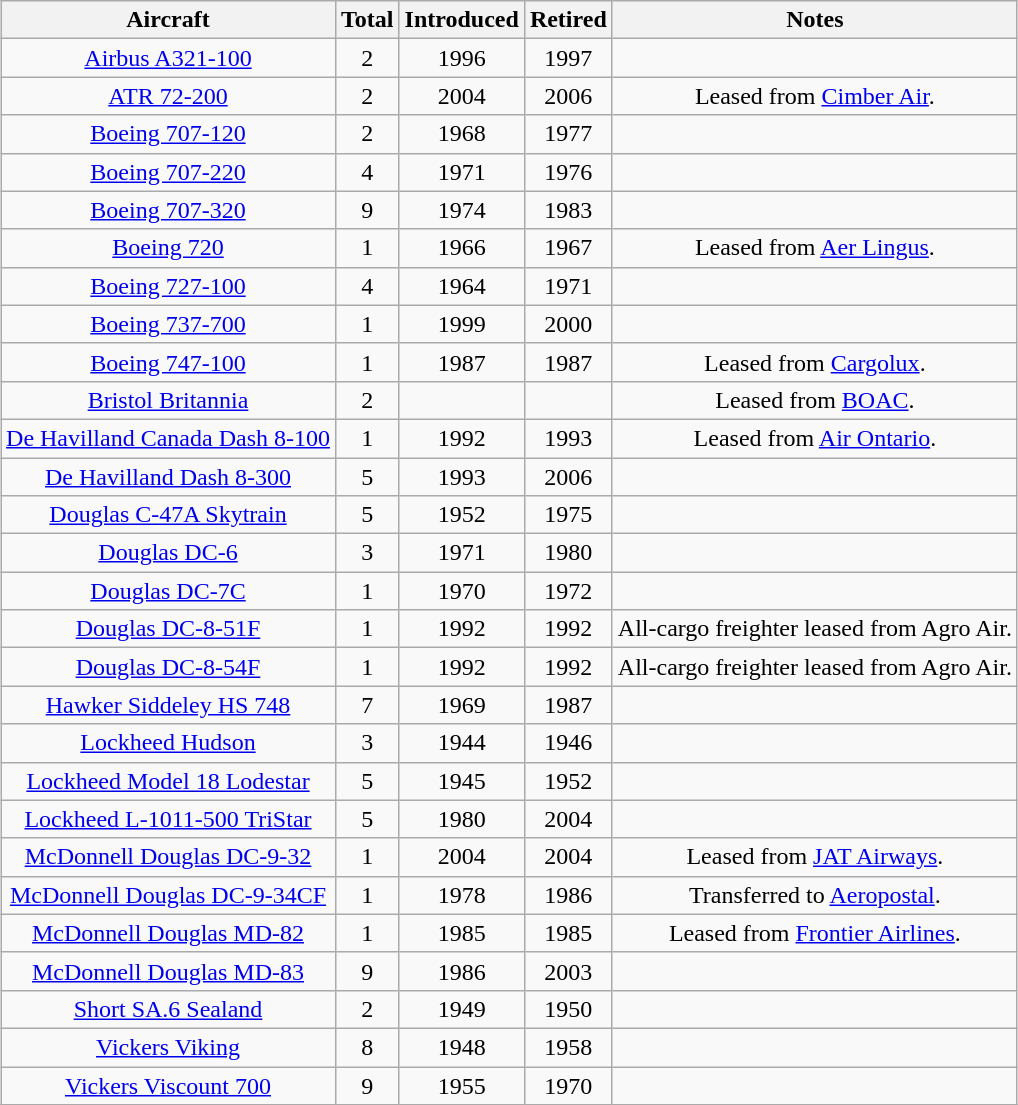<table class="wikitable" style="margin:0.5em auto; text-align:center">
<tr>
<th>Aircraft</th>
<th>Total</th>
<th>Introduced</th>
<th>Retired</th>
<th>Notes</th>
</tr>
<tr>
<td><a href='#'>Airbus A321-100</a></td>
<td>2</td>
<td>1996</td>
<td>1997</td>
<td></td>
</tr>
<tr>
<td><a href='#'>ATR 72-200</a></td>
<td>2</td>
<td>2004</td>
<td>2006</td>
<td>Leased from <a href='#'>Cimber Air</a>.</td>
</tr>
<tr>
<td><a href='#'>Boeing 707-120</a></td>
<td>2</td>
<td>1968</td>
<td>1977</td>
<td></td>
</tr>
<tr>
<td><a href='#'>Boeing 707-220</a></td>
<td>4</td>
<td>1971</td>
<td>1976</td>
<td></td>
</tr>
<tr>
<td><a href='#'>Boeing 707-320</a></td>
<td>9</td>
<td>1974</td>
<td>1983</td>
<td></td>
</tr>
<tr>
<td><a href='#'>Boeing 720</a></td>
<td>1</td>
<td>1966</td>
<td>1967</td>
<td>Leased from <a href='#'>Aer Lingus</a>.</td>
</tr>
<tr>
<td><a href='#'>Boeing 727-100</a></td>
<td>4</td>
<td>1964</td>
<td>1971</td>
<td></td>
</tr>
<tr>
<td><a href='#'>Boeing 737-700</a></td>
<td>1</td>
<td>1999</td>
<td>2000</td>
<td></td>
</tr>
<tr>
<td><a href='#'>Boeing 747-100</a></td>
<td>1</td>
<td>1987</td>
<td>1987</td>
<td>Leased from <a href='#'>Cargolux</a>.</td>
</tr>
<tr>
<td><a href='#'>Bristol Britannia</a></td>
<td>2</td>
<td></td>
<td></td>
<td>Leased from <a href='#'>BOAC</a>.</td>
</tr>
<tr>
<td><a href='#'>De Havilland Canada Dash 8-100</a></td>
<td>1</td>
<td>1992</td>
<td>1993</td>
<td>Leased from <a href='#'>Air Ontario</a>.</td>
</tr>
<tr>
<td><a href='#'>De Havilland Dash 8-300</a></td>
<td>5</td>
<td>1993</td>
<td>2006</td>
<td></td>
</tr>
<tr>
<td><a href='#'>Douglas C-47A Skytrain</a></td>
<td>5</td>
<td>1952</td>
<td>1975</td>
<td></td>
</tr>
<tr>
<td><a href='#'>Douglas DC-6</a></td>
<td>3</td>
<td>1971</td>
<td>1980</td>
<td></td>
</tr>
<tr>
<td><a href='#'>Douglas DC-7C</a></td>
<td>1</td>
<td>1970</td>
<td>1972</td>
<td></td>
</tr>
<tr>
<td><a href='#'>Douglas DC-8-51F</a></td>
<td>1</td>
<td>1992</td>
<td>1992</td>
<td>All-cargo freighter leased from Agro Air.</td>
</tr>
<tr>
<td><a href='#'>Douglas DC-8-54F</a></td>
<td>1</td>
<td>1992</td>
<td>1992</td>
<td>All-cargo freighter leased from Agro Air.</td>
</tr>
<tr>
<td><a href='#'>Hawker Siddeley HS 748</a></td>
<td>7</td>
<td>1969</td>
<td>1987</td>
<td></td>
</tr>
<tr>
<td><a href='#'>Lockheed Hudson</a></td>
<td>3</td>
<td>1944</td>
<td>1946</td>
<td></td>
</tr>
<tr>
<td><a href='#'>Lockheed Model 18 Lodestar</a></td>
<td>5</td>
<td>1945</td>
<td>1952</td>
<td></td>
</tr>
<tr>
<td><a href='#'>Lockheed L-1011-500 TriStar</a></td>
<td>5</td>
<td>1980</td>
<td>2004</td>
<td></td>
</tr>
<tr>
<td><a href='#'>McDonnell Douglas DC-9-32</a></td>
<td>1</td>
<td>2004</td>
<td>2004</td>
<td>Leased from <a href='#'>JAT Airways</a>.</td>
</tr>
<tr>
<td><a href='#'>McDonnell Douglas DC-9-34CF</a></td>
<td>1</td>
<td>1978</td>
<td>1986</td>
<td>Transferred to <a href='#'>Aeropostal</a>.</td>
</tr>
<tr>
<td><a href='#'>McDonnell Douglas MD-82</a></td>
<td>1</td>
<td>1985</td>
<td>1985</td>
<td>Leased from <a href='#'>Frontier Airlines</a>.</td>
</tr>
<tr>
<td><a href='#'>McDonnell Douglas MD-83</a></td>
<td>9</td>
<td>1986</td>
<td>2003</td>
<td></td>
</tr>
<tr>
<td><a href='#'>Short SA.6 Sealand</a></td>
<td>2</td>
<td>1949</td>
<td>1950</td>
<td></td>
</tr>
<tr>
<td><a href='#'>Vickers Viking</a></td>
<td>8</td>
<td>1948</td>
<td>1958</td>
<td></td>
</tr>
<tr>
<td><a href='#'>Vickers Viscount 700</a></td>
<td>9</td>
<td>1955</td>
<td>1970</td>
<td></td>
</tr>
<tr>
</tr>
</table>
